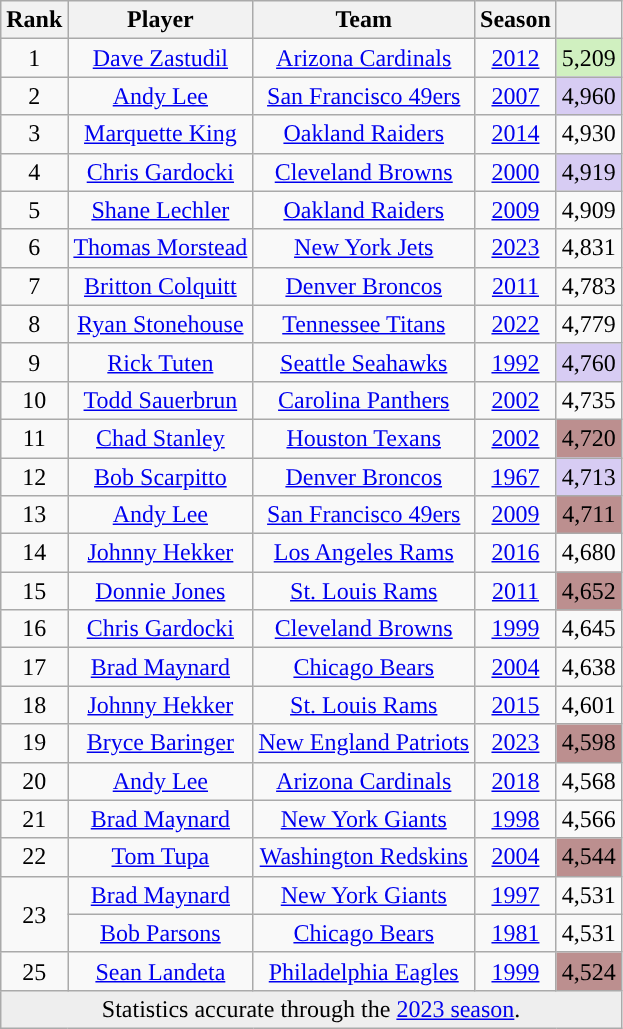<table class="wikitable sortable" style="text-align:center;">
<tr>
<th>Rank</th>
<th>Player</th>
<th>Team</th>
<th>Season</th>
<th></th>
</tr>
<tr>
<td>1</td>
<td><a href='#'>Dave Zastudil</a></td>
<td><a href='#'>Arizona Cardinals</a></td>
<td><a href='#'>2012</a></td>
<td style="background:#d0f0c0;">5,209</td>
</tr>
<tr>
<td>2</td>
<td><a href='#'>Andy Lee</a></td>
<td><a href='#'>San Francisco 49ers</a></td>
<td><a href='#'>2007</a></td>
<td style="background:#d7ccf3;">4,960</td>
</tr>
<tr>
<td>3</td>
<td><a href='#'>Marquette King</a></td>
<td><a href='#'>Oakland Raiders</a></td>
<td><a href='#'>2014</a></td>
<td>4,930</td>
</tr>
<tr>
<td>4</td>
<td><a href='#'>Chris Gardocki</a></td>
<td><a href='#'>Cleveland Browns</a></td>
<td><a href='#'>2000</a></td>
<td style="background:#d7ccf3;">4,919</td>
</tr>
<tr>
<td>5</td>
<td><a href='#'>Shane Lechler</a></td>
<td><a href='#'>Oakland Raiders</a></td>
<td><a href='#'>2009</a></td>
<td>4,909</td>
</tr>
<tr>
<td>6</td>
<td><a href='#'>Thomas Morstead</a></td>
<td><a href='#'>New York Jets</a></td>
<td><a href='#'>2023</a></td>
<td>4,831</td>
</tr>
<tr>
<td>7</td>
<td><a href='#'>Britton Colquitt</a></td>
<td><a href='#'>Denver Broncos</a></td>
<td><a href='#'>2011</a></td>
<td>4,783</td>
</tr>
<tr>
<td>8</td>
<td><a href='#'>Ryan Stonehouse</a></td>
<td><a href='#'>Tennessee Titans</a></td>
<td><a href='#'>2022</a></td>
<td>4,779</td>
</tr>
<tr>
<td>9</td>
<td><a href='#'>Rick Tuten</a></td>
<td><a href='#'>Seattle Seahawks</a></td>
<td><a href='#'>1992</a></td>
<td style="background:#d7ccf3;">4,760</td>
</tr>
<tr>
<td>10</td>
<td><a href='#'>Todd Sauerbrun</a></td>
<td><a href='#'>Carolina Panthers</a></td>
<td><a href='#'>2002</a></td>
<td>4,735</td>
</tr>
<tr>
<td>11</td>
<td><a href='#'>Chad Stanley</a></td>
<td><a href='#'>Houston Texans</a></td>
<td><a href='#'>2002</a></td>
<td style="background:#BC8F8F;">4,720</td>
</tr>
<tr>
<td>12</td>
<td><a href='#'>Bob Scarpitto</a></td>
<td><a href='#'>Denver Broncos</a></td>
<td><a href='#'>1967</a></td>
<td style="background:#d7ccf3;">4,713</td>
</tr>
<tr>
<td>13</td>
<td><a href='#'>Andy Lee</a></td>
<td><a href='#'>San Francisco 49ers</a></td>
<td><a href='#'>2009</a></td>
<td style="background:#BC8F8F;">4,711</td>
</tr>
<tr>
<td>14</td>
<td><a href='#'>Johnny Hekker</a></td>
<td><a href='#'>Los Angeles Rams</a></td>
<td><a href='#'>2016</a></td>
<td>4,680</td>
</tr>
<tr>
<td>15</td>
<td><a href='#'>Donnie Jones</a></td>
<td><a href='#'>St. Louis Rams</a></td>
<td><a href='#'>2011</a></td>
<td style="background:#BC8F8F;">4,652</td>
</tr>
<tr>
<td>16</td>
<td><a href='#'>Chris Gardocki</a></td>
<td><a href='#'>Cleveland Browns</a></td>
<td><a href='#'>1999</a></td>
<td>4,645</td>
</tr>
<tr>
<td>17</td>
<td><a href='#'>Brad Maynard</a></td>
<td><a href='#'>Chicago Bears</a></td>
<td><a href='#'>2004</a></td>
<td>4,638</td>
</tr>
<tr>
<td>18</td>
<td><a href='#'>Johnny Hekker</a></td>
<td><a href='#'>St. Louis Rams</a></td>
<td><a href='#'>2015</a></td>
<td>4,601</td>
</tr>
<tr>
<td>19</td>
<td><a href='#'>Bryce Baringer</a></td>
<td><a href='#'>New England Patriots</a></td>
<td><a href='#'>2023</a></td>
<td style="background:#BC8F8F;">4,598</td>
</tr>
<tr>
<td>20</td>
<td><a href='#'>Andy Lee</a></td>
<td><a href='#'>Arizona Cardinals</a></td>
<td><a href='#'>2018</a></td>
<td>4,568</td>
</tr>
<tr>
<td>21</td>
<td><a href='#'>Brad Maynard</a></td>
<td><a href='#'>New York Giants</a></td>
<td><a href='#'>1998</a></td>
<td>4,566</td>
</tr>
<tr>
<td>22</td>
<td><a href='#'>Tom Tupa</a></td>
<td><a href='#'>Washington Redskins</a></td>
<td><a href='#'>2004</a></td>
<td style="background:#BC8F8F;">4,544</td>
</tr>
<tr>
<td rowspan="2">23</td>
<td><a href='#'>Brad Maynard</a></td>
<td><a href='#'>New York Giants</a></td>
<td><a href='#'>1997</a></td>
<td>4,531</td>
</tr>
<tr>
<td><a href='#'>Bob Parsons</a></td>
<td><a href='#'>Chicago Bears</a></td>
<td><a href='#'>1981</a></td>
<td>4,531</td>
</tr>
<tr>
<td>25</td>
<td><a href='#'>Sean Landeta</a></td>
<td><a href='#'>Philadelphia Eagles</a></td>
<td><a href='#'>1999</a></td>
<td style="background:#BC8F8F;">4,524</td>
</tr>
<tr class="sortbottom" style="background:#eee;">
<td style="text-align:center;" colspan="5">Statistics accurate through the <a href='#'>2023 season</a>.</td>
</tr>
</table>
